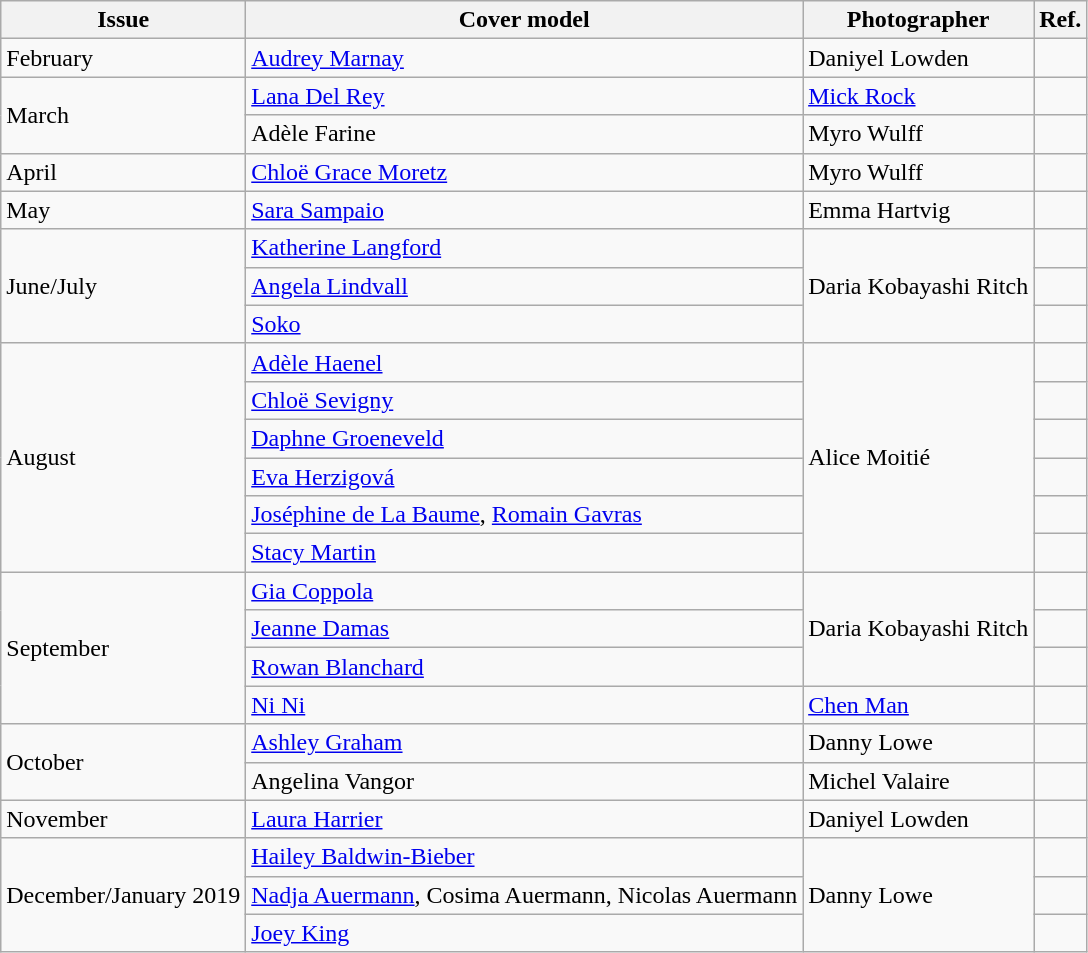<table class="wikitable">
<tr>
<th>Issue</th>
<th>Cover model</th>
<th>Photographer</th>
<th>Ref.</th>
</tr>
<tr>
<td>February</td>
<td><a href='#'>Audrey Marnay</a></td>
<td>Daniyel Lowden</td>
<td></td>
</tr>
<tr>
<td rowspan="2">March</td>
<td><a href='#'>Lana Del Rey</a></td>
<td><a href='#'>Mick Rock</a></td>
<td></td>
</tr>
<tr>
<td>Adèle Farine</td>
<td>Myro Wulff</td>
<td></td>
</tr>
<tr>
<td>April</td>
<td><a href='#'>Chloë Grace Moretz</a></td>
<td>Myro Wulff</td>
<td></td>
</tr>
<tr>
<td>May</td>
<td><a href='#'>Sara Sampaio</a></td>
<td>Emma Hartvig</td>
<td></td>
</tr>
<tr>
<td rowspan="3">June/July</td>
<td><a href='#'>Katherine Langford</a></td>
<td rowspan="3">Daria Kobayashi Ritch</td>
<td></td>
</tr>
<tr>
<td><a href='#'>Angela Lindvall</a></td>
<td></td>
</tr>
<tr>
<td><a href='#'>Soko</a></td>
<td></td>
</tr>
<tr>
<td rowspan="6">August</td>
<td><a href='#'>Adèle Haenel</a></td>
<td rowspan="6">Alice Moitié</td>
<td></td>
</tr>
<tr>
<td><a href='#'>Chloë Sevigny</a></td>
<td></td>
</tr>
<tr>
<td><a href='#'>Daphne Groeneveld</a></td>
<td></td>
</tr>
<tr>
<td><a href='#'>Eva Herzigová</a></td>
<td></td>
</tr>
<tr>
<td><a href='#'>Joséphine de La Baume</a>, <a href='#'>Romain Gavras</a></td>
<td></td>
</tr>
<tr>
<td><a href='#'>Stacy Martin</a></td>
<td></td>
</tr>
<tr>
<td rowspan="4">September</td>
<td><a href='#'>Gia Coppola</a></td>
<td rowspan="3">Daria Kobayashi Ritch</td>
<td></td>
</tr>
<tr>
<td><a href='#'>Jeanne Damas</a></td>
<td></td>
</tr>
<tr>
<td><a href='#'>Rowan Blanchard</a></td>
<td></td>
</tr>
<tr>
<td><a href='#'>Ni Ni</a></td>
<td><a href='#'>Chen Man</a></td>
<td></td>
</tr>
<tr>
<td rowspan="2">October</td>
<td><a href='#'>Ashley Graham</a></td>
<td>Danny Lowe</td>
<td></td>
</tr>
<tr>
<td>Angelina Vangor</td>
<td>Michel Valaire</td>
<td></td>
</tr>
<tr>
<td>November</td>
<td><a href='#'>Laura Harrier</a></td>
<td>Daniyel Lowden</td>
<td></td>
</tr>
<tr>
<td rowspan="3">December/January 2019</td>
<td><a href='#'>Hailey Baldwin-Bieber</a></td>
<td rowspan="3">Danny Lowe</td>
<td></td>
</tr>
<tr>
<td><a href='#'>Nadja Auermann</a>, Cosima Auermann, Nicolas Auermann</td>
<td></td>
</tr>
<tr>
<td><a href='#'>Joey King</a></td>
<td></td>
</tr>
</table>
